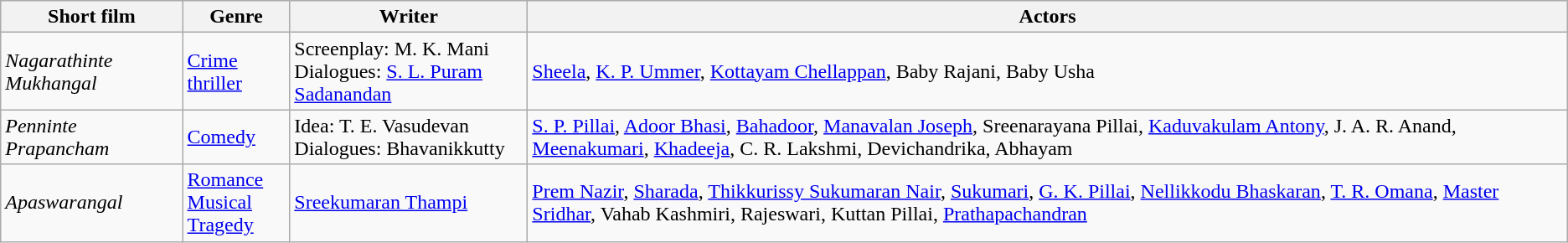<table bgcolor="#d3d3d3" class="wikitable">
<tr>
<th>Short film</th>
<th>Genre</th>
<th>Writer</th>
<th>Actors</th>
</tr>
<tr>
<td><em>Nagarathinte Mukhangal</em></td>
<td><a href='#'>Crime thriller</a></td>
<td>Screenplay: M. K. Mani<br>Dialogues: <a href='#'>S. L. Puram Sadanandan</a></td>
<td><a href='#'>Sheela</a>, <a href='#'>K. P. Ummer</a>, <a href='#'>Kottayam Chellappan</a>, Baby Rajani, Baby Usha</td>
</tr>
<tr>
<td><em>Penninte Prapancham</em></td>
<td><a href='#'>Comedy</a></td>
<td>Idea: T. E. Vasudevan<br>Dialogues: Bhavanikkutty</td>
<td><a href='#'>S. P. Pillai</a>, <a href='#'>Adoor Bhasi</a>, <a href='#'>Bahadoor</a>, <a href='#'>Manavalan Joseph</a>, Sreenarayana Pillai, <a href='#'>Kaduvakulam Antony</a>, J. A. R. Anand, <a href='#'>Meenakumari</a>, <a href='#'>Khadeeja</a>, C. R. Lakshmi, Devichandrika, Abhayam</td>
</tr>
<tr>
<td><em>Apaswarangal</em></td>
<td><a href='#'>Romance</a><br><a href='#'>Musical</a><br><a href='#'>Tragedy</a></td>
<td><a href='#'>Sreekumaran Thampi</a></td>
<td><a href='#'>Prem Nazir</a>, <a href='#'>Sharada</a>, <a href='#'>Thikkurissy Sukumaran Nair</a>, <a href='#'>Sukumari</a>, <a href='#'>G. K. Pillai</a>, <a href='#'>Nellikkodu Bhaskaran</a>, <a href='#'>T. R. Omana</a>, <a href='#'>Master Sridhar</a>, Vahab Kashmiri, Rajeswari, Kuttan Pillai, <a href='#'>Prathapachandran</a></td>
</tr>
</table>
